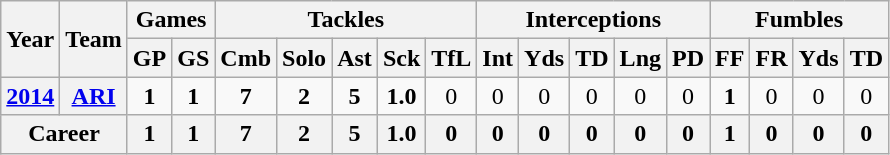<table class="wikitable" style="text-align:center;">
<tr>
<th rowspan="2">Year</th>
<th rowspan="2">Team</th>
<th colspan="2">Games</th>
<th colspan="5">Tackles</th>
<th colspan="5">Interceptions</th>
<th colspan="4">Fumbles</th>
</tr>
<tr>
<th>GP</th>
<th>GS</th>
<th>Cmb</th>
<th>Solo</th>
<th>Ast</th>
<th>Sck</th>
<th>TfL</th>
<th>Int</th>
<th>Yds</th>
<th>TD</th>
<th>Lng</th>
<th>PD</th>
<th>FF</th>
<th>FR</th>
<th>Yds</th>
<th>TD</th>
</tr>
<tr>
<th><a href='#'>2014</a></th>
<th><a href='#'>ARI</a></th>
<td><strong>1</strong></td>
<td><strong>1</strong></td>
<td><strong>7</strong></td>
<td><strong>2</strong></td>
<td><strong>5</strong></td>
<td><strong>1.0</strong></td>
<td>0</td>
<td>0</td>
<td>0</td>
<td>0</td>
<td>0</td>
<td>0</td>
<td><strong>1</strong></td>
<td>0</td>
<td>0</td>
<td>0</td>
</tr>
<tr>
<th colspan="2">Career</th>
<th>1</th>
<th>1</th>
<th>7</th>
<th>2</th>
<th>5</th>
<th>1.0</th>
<th>0</th>
<th>0</th>
<th>0</th>
<th>0</th>
<th>0</th>
<th>0</th>
<th>1</th>
<th>0</th>
<th>0</th>
<th>0</th>
</tr>
</table>
